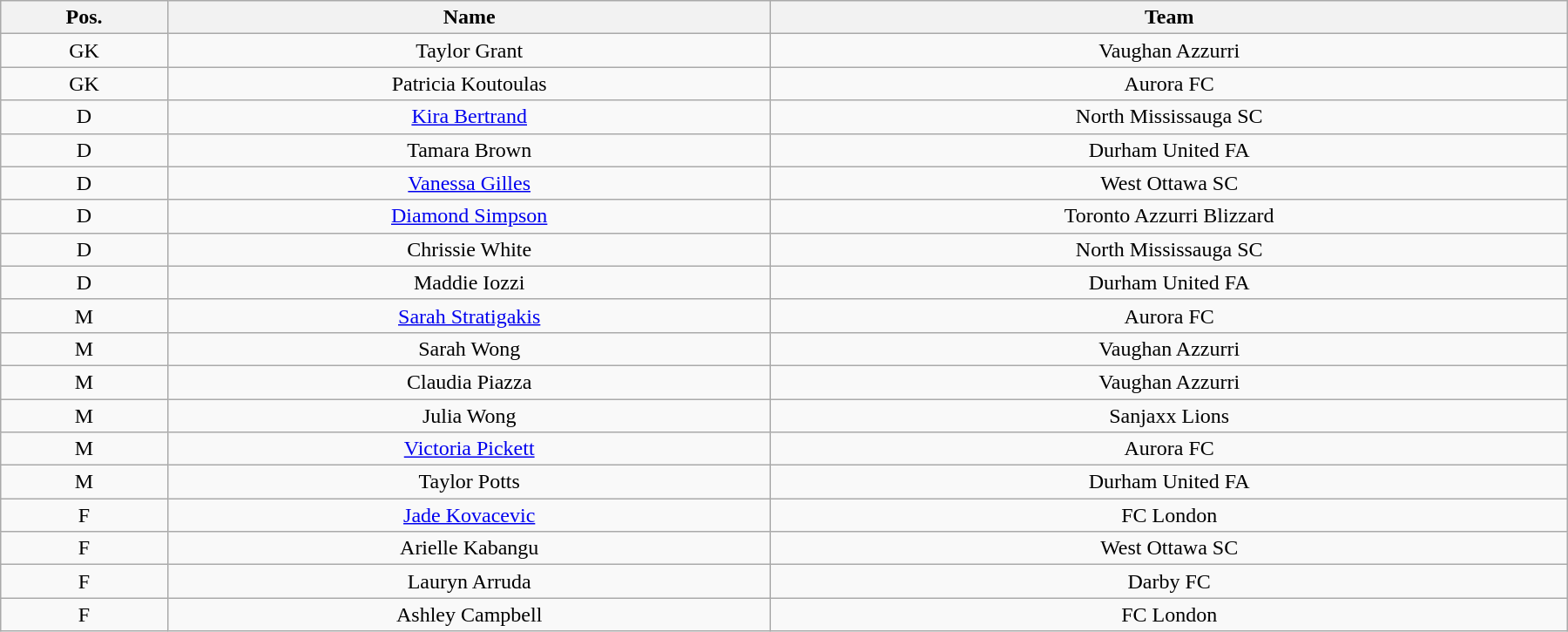<table class="wikitable mw-collapsible mw-collapsed" style="text-align: center; width: 95%; margin-left: auto; margin-right: auto">
<tr>
<th>Pos.</th>
<th>Name</th>
<th>Team</th>
</tr>
<tr>
<td>GK</td>
<td>Taylor Grant</td>
<td>Vaughan Azzurri</td>
</tr>
<tr>
<td>GK</td>
<td>Patricia Koutoulas</td>
<td>Aurora FC</td>
</tr>
<tr>
<td>D</td>
<td><a href='#'>Kira Bertrand</a></td>
<td>North Mississauga SC</td>
</tr>
<tr>
<td>D</td>
<td>Tamara Brown</td>
<td>Durham United FA</td>
</tr>
<tr>
<td>D</td>
<td><a href='#'>Vanessa Gilles</a></td>
<td>West Ottawa SC</td>
</tr>
<tr>
<td>D</td>
<td><a href='#'>Diamond Simpson</a></td>
<td>Toronto Azzurri Blizzard</td>
</tr>
<tr>
<td>D</td>
<td>Chrissie White</td>
<td>North Mississauga SC</td>
</tr>
<tr>
<td>D</td>
<td>Maddie Iozzi</td>
<td>Durham United FA</td>
</tr>
<tr>
<td>M</td>
<td><a href='#'>Sarah Stratigakis</a></td>
<td>Aurora FC</td>
</tr>
<tr>
<td>M</td>
<td>Sarah Wong</td>
<td>Vaughan Azzurri</td>
</tr>
<tr>
<td>M</td>
<td>Claudia Piazza</td>
<td>Vaughan Azzurri</td>
</tr>
<tr>
<td>M</td>
<td>Julia Wong</td>
<td>Sanjaxx Lions</td>
</tr>
<tr>
<td>M</td>
<td><a href='#'>Victoria Pickett</a></td>
<td>Aurora FC</td>
</tr>
<tr>
<td>M</td>
<td>Taylor Potts</td>
<td>Durham United FA</td>
</tr>
<tr>
<td>F</td>
<td><a href='#'>Jade Kovacevic</a></td>
<td>FC London</td>
</tr>
<tr>
<td>F</td>
<td>Arielle Kabangu</td>
<td>West Ottawa SC</td>
</tr>
<tr>
<td>F</td>
<td>Lauryn Arruda</td>
<td>Darby FC</td>
</tr>
<tr>
<td>F</td>
<td>Ashley Campbell</td>
<td>FC London</td>
</tr>
</table>
